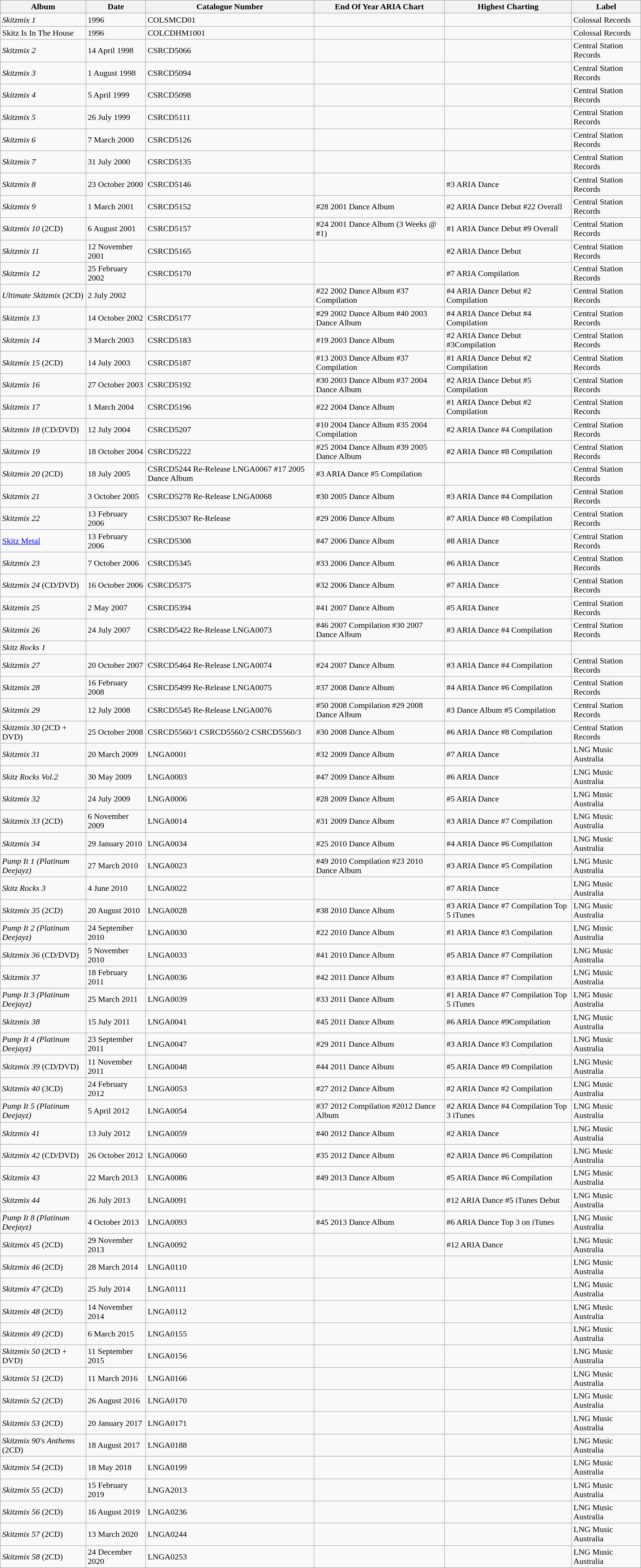<table class="wikitable sortable">
<tr>
<th>Album</th>
<th>Date</th>
<th>Catalogue Number</th>
<th>End Of Year ARIA Chart</th>
<th>Highest Charting</th>
<th>Label</th>
</tr>
<tr>
<td><em>Skitzmix 1</em></td>
<td>1996</td>
<td>COLSMCD01</td>
<td></td>
<td></td>
<td>Colossal Records</td>
</tr>
<tr>
<td>Skitz Is In The House</td>
<td>1996</td>
<td>COLCDHM1001</td>
<td></td>
<td></td>
<td>Colossal Records</td>
</tr>
<tr>
<td><em>Skitzmix 2</em></td>
<td>14 April 1998</td>
<td>CSRCD5066</td>
<td></td>
<td></td>
<td>Central Station Records</td>
</tr>
<tr>
<td><em>Skitzmix 3</em></td>
<td>1 August 1998</td>
<td>CSRCD5094</td>
<td></td>
<td></td>
<td>Central Station Records</td>
</tr>
<tr>
<td><em>Skitzmix 4</em></td>
<td>5 April 1999</td>
<td>CSRCD5098</td>
<td></td>
<td></td>
<td>Central Station Records</td>
</tr>
<tr>
<td><em>Skitzmix 5</em></td>
<td>26 July 1999</td>
<td>CSRCD5111</td>
<td></td>
<td></td>
<td>Central Station Records</td>
</tr>
<tr>
<td><em>Skitzmix 6</em></td>
<td>7 March 2000</td>
<td>CSRCD5126</td>
<td></td>
<td></td>
<td>Central Station Records</td>
</tr>
<tr>
<td><em>Skitzmix 7</em></td>
<td>31 July 2000</td>
<td>CSRCD5135</td>
<td></td>
<td></td>
<td>Central Station Records</td>
</tr>
<tr>
<td><em>Skitzmix 8</em></td>
<td>23 October 2000</td>
<td>CSRCD5146</td>
<td></td>
<td>#3 ARIA Dance</td>
<td>Central Station Records</td>
</tr>
<tr>
<td><em>Skitzmix 9</em></td>
<td>1 March 2001</td>
<td>CSRCD5152</td>
<td>#28 2001 Dance Album </td>
<td>#2 ARIA Dance Debut #22 Overall </td>
<td>Central Station Records</td>
</tr>
<tr>
<td><em>Skitzmix 10</em> (2CD)</td>
<td>6 August 2001</td>
<td>CSRCD5157</td>
<td>#24 2001 Dance Album (3 Weeks @ #1) </td>
<td>#1 ARIA Dance Debut #9 Overall </td>
<td>Central Station Records</td>
</tr>
<tr>
<td><em>Skitzmix 11</em></td>
<td>12 November 2001</td>
<td>CSRCD5165</td>
<td></td>
<td>#2 ARIA Dance Debut </td>
<td>Central Station Records</td>
</tr>
<tr>
<td><em>Skitzmix 12</em></td>
<td>25 February 2002</td>
<td>CSRCD5170</td>
<td></td>
<td>#7 ARIA Compilation </td>
<td>Central Station Records</td>
</tr>
<tr>
<td><em>Ultimate Skitzmix</em> (2CD)</td>
<td>2 July 2002</td>
<td></td>
<td>#22 2002 Dance Album #37 Compilation </td>
<td>#4 ARIA Dance Debut #2 Compilation </td>
<td>Central Station Records</td>
</tr>
<tr>
<td><em>Skitzmix 13</em></td>
<td>14 October 2002</td>
<td>CSRCD5177</td>
<td>#29 2002 Dance Album #40 2003 Dance Album</td>
<td>#4 ARIA Dance Debut #4 Compilation </td>
<td>Central Station Records</td>
</tr>
<tr>
<td><em>Skitzmix 14</em></td>
<td>3 March 2003</td>
<td>CSRCD5183</td>
<td>#19 2003 Dance Album </td>
<td>#2 ARIA Dance Debut #3Compilation </td>
<td>Central Station Records</td>
</tr>
<tr>
<td><em>Skitzmix 15</em> (2CD)</td>
<td>14 July 2003</td>
<td>CSRCD5187</td>
<td>#13 2003 Dance Album #37 Compilation</td>
<td>#1 ARIA Dance Debut #2 Compilation </td>
<td>Central Station Records</td>
</tr>
<tr>
<td><em>Skitzmix 16</em></td>
<td>27 October 2003</td>
<td>CSRCD5192</td>
<td>#30 2003 Dance Album #37 2004 Dance Album</td>
<td>#2 ARIA Dance Debut #5 Compilation </td>
<td>Central Station Records</td>
</tr>
<tr>
<td><em>Skitzmix 17</em></td>
<td>1 March 2004</td>
<td>CSRCD5196</td>
<td>#22 2004 Dance Album</td>
<td>#1 ARIA Dance Debut #2 Compilation </td>
<td>Central Station Records</td>
</tr>
<tr>
<td><em>Skitzmix 18</em> (CD/DVD)</td>
<td>12 July 2004</td>
<td>CSRCD5207</td>
<td>#10 2004 Dance Album #35 2004 Compilation </td>
<td>#2 ARIA Dance #4 Compilation </td>
<td>Central Station Records</td>
</tr>
<tr>
<td><em>Skitzmix 19</em></td>
<td>18 October 2004</td>
<td>CSRCD5222</td>
<td>#25 2004 Dance Album #39 2005 Dance Album </td>
<td>#2 ARIA Dance #8 Compilation </td>
<td>Central Station Records</td>
</tr>
<tr>
<td><em>Skitzmix 20</em> (2CD)</td>
<td>18 July 2005</td>
<td>CSRCD5244 Re-Release LNGA0067 #17 2005 Dance Album </td>
<td>#3 ARIA Dance #5 Compilation </td>
<td></td>
<td>Central Station Records</td>
</tr>
<tr>
<td><em>Skitzmix 21</em></td>
<td>3 October 2005</td>
<td>CSRCD5278 Re-Release LNGA0068</td>
<td>#30 2005 Dance Album </td>
<td>#3 ARIA Dance #4 Compilation </td>
<td>Central Station Records</td>
</tr>
<tr>
<td><em>Skitzmix 22</em></td>
<td>13 February 2006</td>
<td>CSRCD5307 Re-Release</td>
<td>#29 2006 Dance Album</td>
<td>#7 ARIA Dance #8 Compilation</td>
<td>Central Station Records</td>
</tr>
<tr>
<td><a href='#'>Skitz Metal</a></td>
<td>13 February 2006</td>
<td>CSRCD5308</td>
<td>#47 2006 Dance Album</td>
<td>#8 ARIA Dance</td>
<td>Central Station Records</td>
</tr>
<tr>
<td><em>Skitzmix 23</em></td>
<td>7 October 2006</td>
<td>CSRCD5345</td>
<td>#33 2006 Dance Album</td>
<td>#6 ARIA Dance</td>
<td>Central Station Records</td>
</tr>
<tr>
<td><em>Skitzmix 24</em> (CD/DVD)</td>
<td>16 October 2006</td>
<td>CSRCD5375</td>
<td>#32 2006 Dance Album</td>
<td>#7 ARIA Dance</td>
<td>Central Station Records</td>
</tr>
<tr>
<td><em>Skitzmix 25</em></td>
<td>2 May 2007</td>
<td>CSRCD5394</td>
<td>#41 2007 Dance Album</td>
<td>#5 ARIA Dance</td>
<td>Central Station Records</td>
</tr>
<tr>
<td><em>Skitzmix 26</em></td>
<td>24 July 2007</td>
<td>CSRCD5422 Re-Release LNGA0073</td>
<td>#46 2007 Compilation #30 2007 Dance Album</td>
<td>#3 ARIA Dance #4 Compilation</td>
<td>Central Station Records</td>
</tr>
<tr>
<td><em>Skitz Rocks 1</em></td>
<td></td>
<td></td>
<td></td>
<td></td>
<td></td>
</tr>
<tr>
<td><em>Skitzmix 27</em></td>
<td>20 October 2007</td>
<td>CSRCD5464 Re-Release LNGA0074</td>
<td>#24 2007 Dance Album</td>
<td>#3 ARIA Dance #4 Compilation</td>
<td>Central Station Records</td>
</tr>
<tr>
<td><em>Skitzmix 28</em></td>
<td>16 February 2008</td>
<td>CSRCD5499 Re-Release LNGA0075</td>
<td>#37 2008 Dance Album</td>
<td>#4 ARIA Dance #6 Compilation</td>
<td>Central Station Records</td>
</tr>
<tr>
<td><em>Skitzmix 29</em></td>
<td>12 July 2008</td>
<td>CSRCD5545 Re-Release LNGA0076</td>
<td>#50 2008 Compilation #29 2008 Dance Album</td>
<td>#3 Dance Album #5 Compilation</td>
<td>Central Station Records</td>
</tr>
<tr>
<td><em>Skitzmix 30</em> (2CD + DVD)</td>
<td>25 October 2008</td>
<td>CSRCD5560/1 CSRCD5560/2 CSRCD5560/3</td>
<td>#30 2008 Dance Album</td>
<td>#6 ARIA Dance #8 Compilation</td>
<td>Central Station Records</td>
</tr>
<tr>
<td><em>Skitzmix 31</em></td>
<td>20 March 2009</td>
<td>LNGA0001</td>
<td>#32 2009 Dance Album</td>
<td>#7 ARIA Dance</td>
<td>LNG Music Australia</td>
</tr>
<tr>
<td><em>Skitz Rocks Vol.2</em></td>
<td>30 May 2009</td>
<td>LNGA0003</td>
<td>#47 2009 Dance Album</td>
<td>#6 ARIA Dance</td>
<td>LNG Music Australia</td>
</tr>
<tr>
<td><em>Skitzmix 32</em></td>
<td>24 July 2009</td>
<td>LNGA0006</td>
<td>#28 2009 Dance Album</td>
<td>#5 ARIA Dance</td>
<td>LNG Music Australia</td>
</tr>
<tr>
<td><em>Skitzmix 33</em> (2CD)</td>
<td>6 November 2009</td>
<td>LNGA0014</td>
<td>#31 2009 Dance Album</td>
<td>#3 ARIA Dance #7 Compilation</td>
<td>LNG Music Australia</td>
</tr>
<tr>
<td><em>Skitzmix 34</em></td>
<td>29 January 2010</td>
<td>LNGA0034</td>
<td>#25 2010 Dance Album</td>
<td>#4 ARIA Dance #6 Compilation</td>
<td>LNG Music Australia</td>
</tr>
<tr>
<td><em>Pump It 1 (Platinum Deejayz)</em></td>
<td>27 March 2010</td>
<td>LNGA0023</td>
<td>#49 2010 Compilation #23 2010 Dance Album</td>
<td>#3 ARIA Dance #5 Compilation</td>
<td>LNG Music Australia</td>
</tr>
<tr>
<td><em>Skitz Rocks 3</em></td>
<td>4 June 2010</td>
<td>LNGA0022</td>
<td></td>
<td>#7 ARIA Dance</td>
<td>LNG Music Australia</td>
</tr>
<tr>
<td><em>Skitzmix 35</em> (2CD)</td>
<td>20 August 2010</td>
<td>LNGA0028</td>
<td>#38 2010 Dance Album</td>
<td>#3 ARIA Dance #7 Compilation Top 5 iTunes</td>
<td>LNG Music Australia</td>
</tr>
<tr>
<td><em>Pump It 2 (Platinum Deejayz)</em></td>
<td>24 September 2010</td>
<td>LNGA0030</td>
<td>#22 2010 Dance Album</td>
<td>#1 ARIA Dance #3 Compilation</td>
<td>LNG Music Australia</td>
</tr>
<tr>
<td><em>Skitzmix 36</em> (CD/DVD)</td>
<td>5 November 2010</td>
<td>LNGA0033</td>
<td>#41 2010 Dance Album</td>
<td>#5 ARIA Dance #7 Compilation</td>
<td>LNG Music Australia</td>
</tr>
<tr>
<td><em>Skitzmix 37</em></td>
<td>18 February 2011</td>
<td>LNGA0036</td>
<td>#42 2011 Dance Album</td>
<td>#3 ARIA Dance #7 Compilation</td>
<td>LNG Music Australia</td>
</tr>
<tr>
<td><em>Pump It 3 (Platinum Deejayz)</em></td>
<td>25 March 2011</td>
<td>LNGA0039</td>
<td>#33 2011 Dance Album</td>
<td>#1 ARIA Dance #7 Compilation Top 5 iTunes</td>
<td>LNG Music Australia</td>
</tr>
<tr>
<td><em>Skitzmix 38</em></td>
<td>15 July 2011</td>
<td>LNGA0041</td>
<td>#45 2011 Dance Album</td>
<td>#6 ARIA Dance #9Compilation</td>
<td>LNG Music Australia</td>
</tr>
<tr>
<td><em>Pump It 4 (Platinum Deejayz)</em></td>
<td>23 September 2011</td>
<td>LNGA0047</td>
<td>#29 2011 Dance Album</td>
<td>#3 ARIA Dance #3 Compilation</td>
<td>LNG Music Australia</td>
</tr>
<tr>
<td><em>Skitzmix 39</em> (CD/DVD)</td>
<td>11 November 2011</td>
<td>LNGA0048</td>
<td>#44 2011 Dance Album</td>
<td>#5 ARIA Dance #9 Compilation</td>
<td>LNG Music Australia</td>
</tr>
<tr>
<td><em>Skitzmix 40</em> (3CD)</td>
<td>24 February 2012</td>
<td>LNGA0053</td>
<td>#27 2012 Dance Album</td>
<td>#2 ARIA Dance #2 Compilation</td>
<td>LNG Music Australia</td>
</tr>
<tr>
<td><em>Pump It 5 (Platinum Deejayz)</em></td>
<td>5 April 2012</td>
<td>LNGA0054</td>
<td>#37 2012 Compilation #2012 Dance Album</td>
<td>#2 ARIA Dance #4 Compilation Top 3 iTunes</td>
<td>LNG Music Australia</td>
</tr>
<tr>
<td><em>Skitzmix 41</em></td>
<td>13 July 2012</td>
<td>LNGA0059</td>
<td>#40 2012 Dance Album</td>
<td>#2 ARIA Dance</td>
<td>LNG Music Australia</td>
</tr>
<tr>
<td><em>Skitzmix 42</em> (CD/DVD)</td>
<td>26 October 2012</td>
<td>LNGA0060</td>
<td>#35 2012 Dance Album</td>
<td>#2 ARIA Dance #6 Compilation</td>
<td>LNG Music Australia</td>
</tr>
<tr>
<td><em>Skitzmix 43</em></td>
<td>22 March 2013</td>
<td>LNGA0086</td>
<td>#49 2013 Dance Album</td>
<td>#5 ARIA Dance #6 Compilation</td>
<td>LNG Music Australia</td>
</tr>
<tr>
<td><em>Skitzmix 44</em></td>
<td>26 July 2013</td>
<td>LNGA0091</td>
<td></td>
<td>#12 ARIA Dance #5 iTunes Debut</td>
<td>LNG Music Australia</td>
</tr>
<tr>
<td><em>Pump It 8 (Platinum Deejayz)</em></td>
<td>4 October 2013</td>
<td>LNGA0093</td>
<td>#45 2013 Dance Album</td>
<td>#6 ARIA Dance Top 3 on iTunes</td>
<td>LNG Music Australia</td>
</tr>
<tr>
<td><em>Skitzmix 45</em> (2CD)</td>
<td>29 November 2013</td>
<td>LNGA0092</td>
<td></td>
<td>#12 ARIA Dance</td>
<td>LNG Music Australia</td>
</tr>
<tr>
<td><em>Skitzmix 46</em> (2CD)</td>
<td>28 March 2014</td>
<td>LNGA0110</td>
<td></td>
<td></td>
<td>LNG Music Australia</td>
</tr>
<tr>
<td><em>Skitzmix 47</em> (2CD)</td>
<td>25 July 2014</td>
<td>LNGA0111</td>
<td></td>
<td></td>
<td>LNG Music Australia</td>
</tr>
<tr>
<td><em>Skitzmix 48</em> (2CD)</td>
<td>14 November 2014</td>
<td>LNGA0112</td>
<td></td>
<td></td>
<td>LNG Music Australia</td>
</tr>
<tr>
<td><em>Skitzmix 49</em> (2CD)</td>
<td>6 March 2015</td>
<td>LNGA0155</td>
<td></td>
<td></td>
<td>LNG Music Australia</td>
</tr>
<tr>
<td><em>Skitzmix 50</em> (2CD + DVD)</td>
<td>11 September 2015</td>
<td>LNGA0156</td>
<td></td>
<td></td>
<td>LNG Music Australia</td>
</tr>
<tr>
<td><em>Skitzmix 51</em> (2CD)</td>
<td>11 March 2016</td>
<td>LNGA0166</td>
<td></td>
<td></td>
<td>LNG Music Australia</td>
</tr>
<tr>
<td><em>Skitzmix 52</em> (2CD)</td>
<td>26 August 2016</td>
<td>LNGA0170</td>
<td></td>
<td></td>
<td>LNG Music Australia</td>
</tr>
<tr>
<td><em>Skitzmix 53</em> (2CD)</td>
<td>20 January 2017</td>
<td>LNGA0171</td>
<td></td>
<td></td>
<td>LNG Music Australia</td>
</tr>
<tr>
<td><em>Skitzmix 90's Anthems</em> (2CD)</td>
<td>18 August 2017</td>
<td>LNGA0188</td>
<td></td>
<td></td>
<td>LNG Music Australia</td>
</tr>
<tr>
<td><em>Skitzmix 54</em> (2CD)</td>
<td>18 May 2018</td>
<td>LNGA0199</td>
<td></td>
<td></td>
<td>LNG Music Australia</td>
</tr>
<tr>
<td><em>Skitzmix 55</em> (2CD)</td>
<td>15 February 2019</td>
<td>LNGA2013</td>
<td></td>
<td></td>
<td>LNG Music Australia</td>
</tr>
<tr>
<td><em>Skitzmix 56</em> (2CD)</td>
<td>16 August 2019</td>
<td>LNGA0236</td>
<td></td>
<td></td>
<td>LNG Music Australia</td>
</tr>
<tr>
<td><em>Skitzmix 57</em> (2CD)</td>
<td>13 March 2020</td>
<td>LNGA0244</td>
<td></td>
<td></td>
<td>LNG Music Australia</td>
</tr>
<tr>
<td><em>Skitzmix 58</em> (2CD)</td>
<td>24 December 2020</td>
<td>LNGA0253</td>
<td></td>
<td></td>
<td>LNG Music Australia</td>
</tr>
</table>
